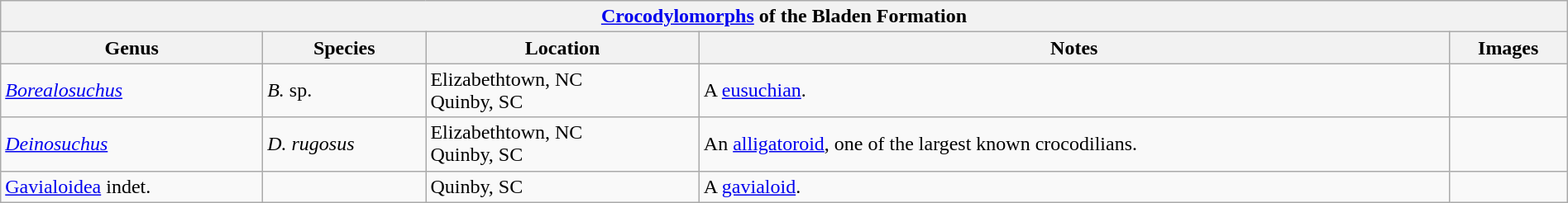<table class="wikitable" width="100%" align="center">
<tr>
<th colspan="7" align="center"><strong><a href='#'>Crocodylomorphs</a> of the Bladen Formation</strong></th>
</tr>
<tr>
<th>Genus</th>
<th>Species</th>
<th>Location</th>
<th>Notes</th>
<th>Images</th>
</tr>
<tr>
<td><em><a href='#'>Borealosuchus</a></em></td>
<td><em>B.</em> sp.</td>
<td>Elizabethtown, NC<br>Quinby, SC</td>
<td>A <a href='#'>eusuchian</a>.</td>
<td></td>
</tr>
<tr>
<td><em><a href='#'>Deinosuchus</a></em></td>
<td><em>D. rugosus</em></td>
<td>Elizabethtown, NC<br>Quinby, SC</td>
<td>An <a href='#'>alligatoroid</a>, one of the largest known crocodilians.</td>
<td></td>
</tr>
<tr>
<td><a href='#'>Gavialoidea</a> indet.</td>
<td></td>
<td>Quinby, SC</td>
<td>A <a href='#'>gavialoid</a>.</td>
<td></td>
</tr>
</table>
